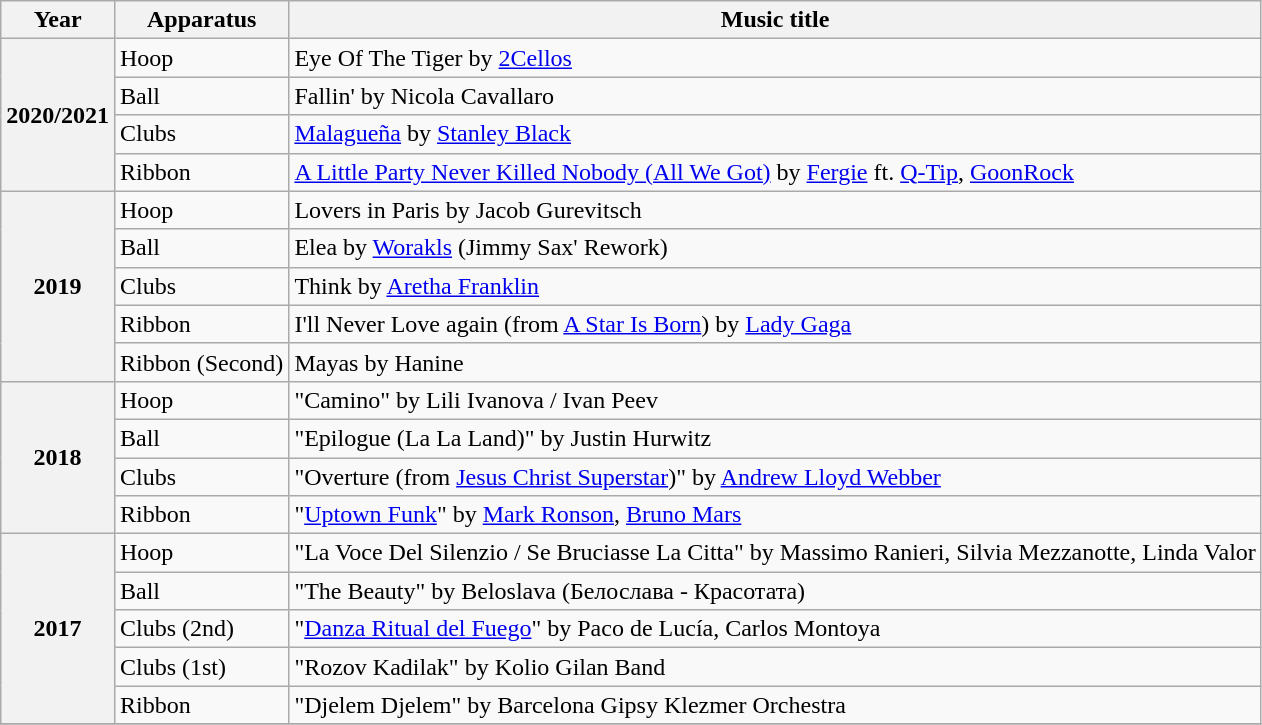<table class="wikitable plainrowheaders">
<tr>
<th scope=col>Year</th>
<th scope=col>Apparatus</th>
<th scope=col>Music title</th>
</tr>
<tr>
<th scope=row rowspan=4>2020/2021</th>
<td>Hoop</td>
<td>Eye Of The Tiger by <a href='#'>2Cellos</a></td>
</tr>
<tr>
<td>Ball</td>
<td>Fallin' by Nicola Cavallaro</td>
</tr>
<tr>
<td>Clubs</td>
<td><a href='#'>Malagueña</a> by <a href='#'>Stanley Black</a></td>
</tr>
<tr>
<td>Ribbon</td>
<td><a href='#'>A Little Party Never Killed Nobody (All We Got)</a> by <a href='#'>Fergie</a> ft. <a href='#'>Q-Tip</a>, <a href='#'>GoonRock</a></td>
</tr>
<tr>
<th scope=row rowspan="5">2019</th>
<td>Hoop</td>
<td>Lovers in Paris by Jacob Gurevitsch</td>
</tr>
<tr>
<td>Ball</td>
<td>Elea by <a href='#'>Worakls</a> (Jimmy Sax' Rework)</td>
</tr>
<tr>
<td>Clubs</td>
<td>Think by <a href='#'>Aretha Franklin</a></td>
</tr>
<tr>
<td>Ribbon</td>
<td>I'll Never Love again (from <a href='#'>A Star Is Born</a>) by <a href='#'>Lady Gaga</a></td>
</tr>
<tr>
<td>Ribbon (Second)</td>
<td>Mayas by Hanine</td>
</tr>
<tr>
<th scope=row rowspan=4>2018</th>
<td>Hoop</td>
<td>"Camino" by Lili Ivanova / Ivan Peev</td>
</tr>
<tr>
<td>Ball</td>
<td>"Epilogue (La La Land)" by Justin Hurwitz</td>
</tr>
<tr>
<td>Clubs</td>
<td>"Overture (from <a href='#'>Jesus Christ Superstar</a>)" by <a href='#'>Andrew Lloyd Webber</a></td>
</tr>
<tr>
<td>Ribbon</td>
<td>"<a href='#'>Uptown Funk</a>" by <a href='#'>Mark Ronson</a>, <a href='#'>Bruno Mars</a></td>
</tr>
<tr>
<th scope=row rowspan=5>2017</th>
<td>Hoop</td>
<td>"La Voce Del Silenzio / Se Bruciasse La Citta" by Massimo Ranieri, Silvia Mezzanotte, Linda Valor</td>
</tr>
<tr>
<td>Ball</td>
<td>"The Beauty" by Beloslava (Белослава - Красотата)</td>
</tr>
<tr>
<td>Clubs (2nd)</td>
<td>"<a href='#'>Danza Ritual del Fuego</a>" by Paco de Lucía, Carlos Montoya</td>
</tr>
<tr>
<td>Clubs (1st)</td>
<td>"Rozov Kadilak" by Kolio Gilan Band</td>
</tr>
<tr>
<td>Ribbon</td>
<td>"Djelem Djelem" by Barcelona Gipsy Klezmer Orchestra</td>
</tr>
<tr>
</tr>
</table>
